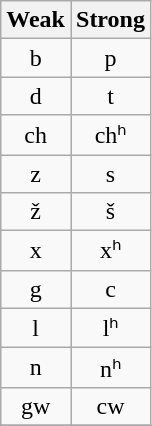<table class="wikitable">
<tr>
<th>Weak</th>
<th>Strong</th>
</tr>
<tr>
<td align="center">b</td>
<td align="center">p</td>
</tr>
<tr>
<td align="center">d</td>
<td align="center">t</td>
</tr>
<tr>
<td align="center">ch</td>
<td align="center">chʰ</td>
</tr>
<tr>
<td align="center">z</td>
<td align="center">s</td>
</tr>
<tr>
<td align="center">ž</td>
<td align="center">š</td>
</tr>
<tr>
<td align="center">x</td>
<td align="center">xʰ</td>
</tr>
<tr>
<td align="center">g</td>
<td align="center">c</td>
</tr>
<tr>
<td align="center">l</td>
<td align="center">lʰ</td>
</tr>
<tr>
<td align="center">n</td>
<td align="center">nʰ</td>
</tr>
<tr>
<td align="center">gw</td>
<td align="center">cw</td>
</tr>
<tr>
</tr>
</table>
